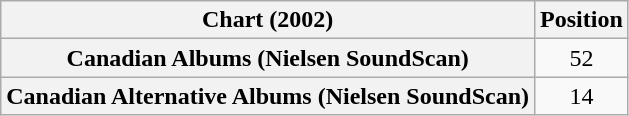<table class="wikitable plainrowheaders" style="text-align:center">
<tr>
<th scope="col">Chart (2002)</th>
<th scope="col">Position</th>
</tr>
<tr>
<th scope="row">Canadian Albums (Nielsen SoundScan)</th>
<td>52</td>
</tr>
<tr>
<th scope="row">Canadian Alternative Albums (Nielsen SoundScan)</th>
<td>14</td>
</tr>
</table>
